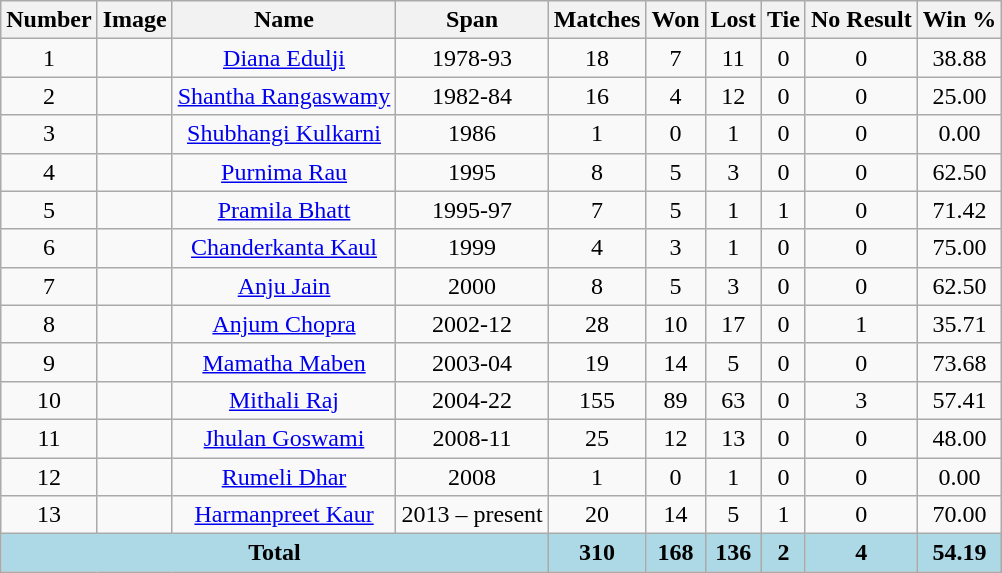<table class="sortable wikitable"style="text-align:center;"style="font-size: 90%">
<tr>
<th>Number</th>
<th>Image</th>
<th>Name</th>
<th>Span</th>
<th>Matches</th>
<th>Won</th>
<th>Lost</th>
<th>Tie</th>
<th>No Result</th>
<th>Win %</th>
</tr>
<tr>
<td>1</td>
<td></td>
<td><a href='#'>Diana Edulji</a></td>
<td>1978-93</td>
<td>18</td>
<td>7</td>
<td>11</td>
<td>0</td>
<td>0</td>
<td>38.88</td>
</tr>
<tr>
<td>2</td>
<td></td>
<td><a href='#'>Shantha Rangaswamy</a></td>
<td>1982-84</td>
<td>16</td>
<td>4</td>
<td>12</td>
<td>0</td>
<td>0</td>
<td>25.00</td>
</tr>
<tr>
<td>3</td>
<td></td>
<td><a href='#'>Shubhangi Kulkarni</a></td>
<td>1986</td>
<td>1</td>
<td>0</td>
<td>1</td>
<td>0</td>
<td>0</td>
<td>0.00</td>
</tr>
<tr>
<td>4</td>
<td></td>
<td><a href='#'>Purnima Rau</a></td>
<td>1995</td>
<td>8</td>
<td>5</td>
<td>3</td>
<td>0</td>
<td>0</td>
<td>62.50</td>
</tr>
<tr>
<td>5</td>
<td></td>
<td><a href='#'>Pramila Bhatt</a></td>
<td>1995-97</td>
<td>7</td>
<td>5</td>
<td>1</td>
<td>1</td>
<td>0</td>
<td>71.42</td>
</tr>
<tr>
<td>6</td>
<td></td>
<td><a href='#'>Chanderkanta Kaul</a></td>
<td>1999</td>
<td>4</td>
<td>3</td>
<td>1</td>
<td>0</td>
<td>0</td>
<td>75.00</td>
</tr>
<tr>
<td>7</td>
<td></td>
<td><a href='#'>Anju Jain</a></td>
<td>2000</td>
<td>8</td>
<td>5</td>
<td>3</td>
<td>0</td>
<td>0</td>
<td>62.50</td>
</tr>
<tr>
<td>8</td>
<td></td>
<td><a href='#'>Anjum Chopra</a></td>
<td>2002-12</td>
<td>28</td>
<td>10</td>
<td>17</td>
<td>0</td>
<td>1</td>
<td>35.71</td>
</tr>
<tr>
<td>9</td>
<td></td>
<td><a href='#'>Mamatha Maben</a></td>
<td>2003-04</td>
<td>19</td>
<td>14</td>
<td>5</td>
<td>0</td>
<td>0</td>
<td>73.68</td>
</tr>
<tr>
<td>10</td>
<td></td>
<td><a href='#'>Mithali Raj</a></td>
<td>2004-22</td>
<td>155</td>
<td>89</td>
<td>63</td>
<td>0</td>
<td>3</td>
<td>57.41</td>
</tr>
<tr>
<td>11</td>
<td></td>
<td><a href='#'>Jhulan Goswami</a></td>
<td>2008-11</td>
<td>25</td>
<td>12</td>
<td>13</td>
<td>0</td>
<td>0</td>
<td>48.00</td>
</tr>
<tr>
<td>12</td>
<td></td>
<td><a href='#'>Rumeli Dhar</a></td>
<td>2008</td>
<td>1</td>
<td>0</td>
<td>1</td>
<td>0</td>
<td>0</td>
<td>0.00</td>
</tr>
<tr>
<td>13</td>
<td></td>
<td><a href='#'>Harmanpreet Kaur</a></td>
<td>2013 – present</td>
<td>20</td>
<td>14</td>
<td>5</td>
<td>1</td>
<td>0</td>
<td>70.00</td>
</tr>
<tr bgcolor="lightblue">
<td colspan="4"><strong>Total</strong></td>
<td><strong>310</strong></td>
<td><strong>168</strong></td>
<td><strong>136</strong></td>
<td><strong>2</strong></td>
<td><strong>4</strong></td>
<td><strong>54.19</strong></td>
</tr>
</table>
